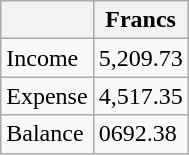<table class="wikitable">
<tr>
<th></th>
<th>Francs</th>
</tr>
<tr>
<td>Income</td>
<td>5,209.73</td>
</tr>
<tr>
<td>Expense</td>
<td>4,517.35</td>
</tr>
<tr>
<td>Balance</td>
<td>0692.38</td>
</tr>
</table>
